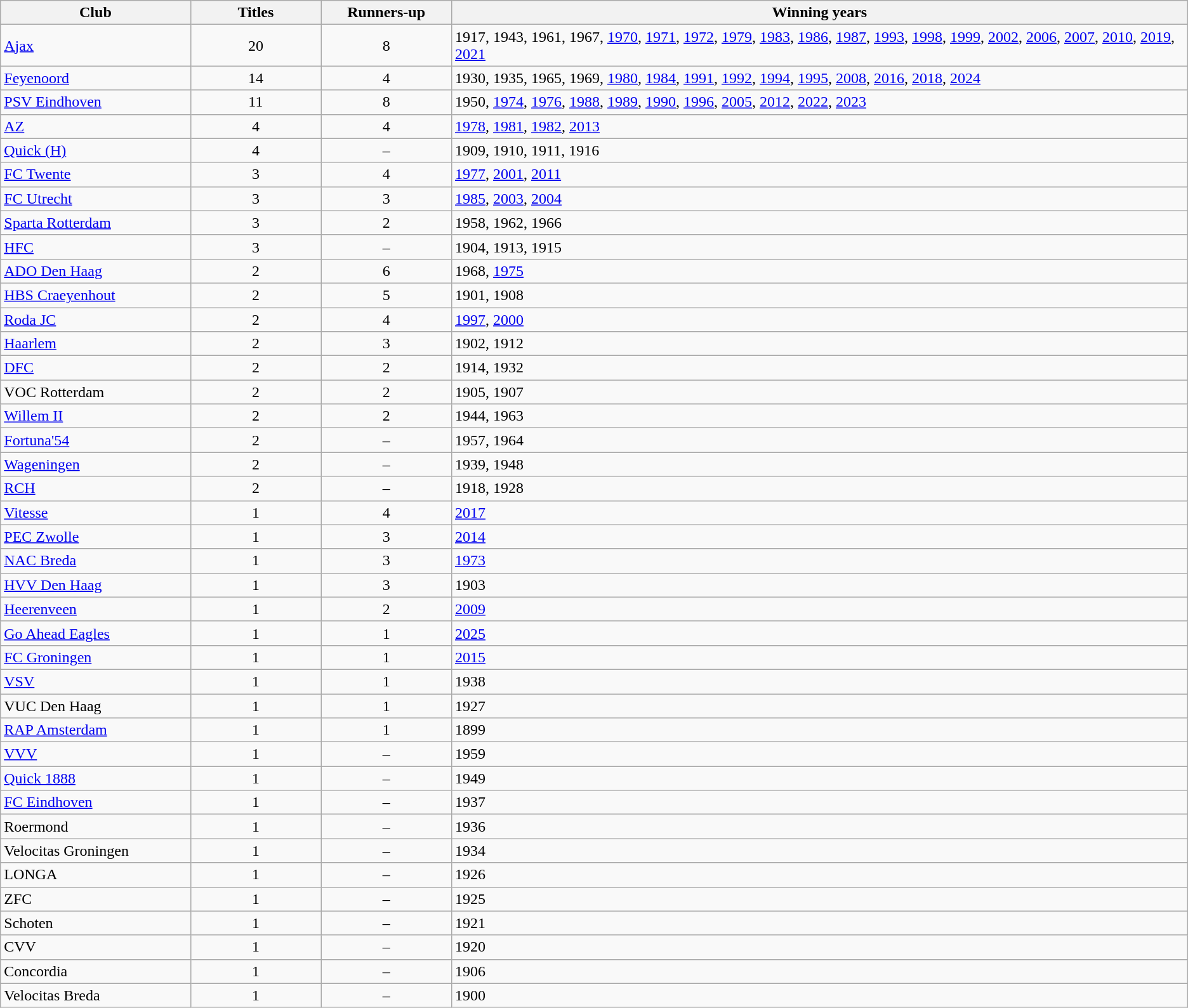<table class="wikitable">
<tr>
<th style="width:16%;">Club</th>
<th style="width:11%;">Titles</th>
<th style="width:11%;">Runners-up</th>
<th>Winning years</th>
</tr>
<tr>
<td><a href='#'>Ajax</a></td>
<td align="center">20</td>
<td align="center">8</td>
<td>1917, 1943, 1961, 1967, <a href='#'>1970</a>, <a href='#'>1971</a>, <a href='#'>1972</a>, <a href='#'>1979</a>, <a href='#'>1983</a>, <a href='#'>1986</a>, <a href='#'>1987</a>, <a href='#'>1993</a>, <a href='#'>1998</a>, <a href='#'>1999</a>, <a href='#'>2002</a>, <a href='#'>2006</a>, <a href='#'>2007</a>, <a href='#'>2010</a>, <a href='#'>2019</a>, <a href='#'>2021</a></td>
</tr>
<tr>
<td><a href='#'>Feyenoord</a></td>
<td align="center">14</td>
<td align="center">4</td>
<td>1930, 1935, 1965, 1969, <a href='#'>1980</a>, <a href='#'>1984</a>, <a href='#'>1991</a>, <a href='#'>1992</a>, <a href='#'>1994</a>, <a href='#'>1995</a>, <a href='#'>2008</a>, <a href='#'>2016</a>, <a href='#'>2018</a>, <a href='#'>2024</a></td>
</tr>
<tr>
<td><a href='#'>PSV Eindhoven</a></td>
<td align="center">11</td>
<td align="center">8</td>
<td>1950, <a href='#'>1974</a>, <a href='#'>1976</a>, <a href='#'>1988</a>, <a href='#'>1989</a>, <a href='#'>1990</a>, <a href='#'>1996</a>, <a href='#'>2005</a>, <a href='#'>2012</a>, <a href='#'>2022</a>, <a href='#'>2023</a></td>
</tr>
<tr>
<td><a href='#'>AZ</a></td>
<td align="center">4</td>
<td align="center">4</td>
<td><a href='#'>1978</a>, <a href='#'>1981</a>, <a href='#'>1982</a>, <a href='#'>2013</a></td>
</tr>
<tr>
<td><a href='#'>Quick (H)</a></td>
<td align="center">4</td>
<td align="center">–</td>
<td>1909, 1910, 1911, 1916</td>
</tr>
<tr>
<td><a href='#'>FC Twente</a></td>
<td align="center">3</td>
<td align="center">4</td>
<td><a href='#'>1977</a>, <a href='#'>2001</a>, <a href='#'>2011</a></td>
</tr>
<tr>
<td><a href='#'>FC Utrecht</a></td>
<td align="center">3</td>
<td align="center">3</td>
<td><a href='#'>1985</a>, <a href='#'>2003</a>, <a href='#'>2004</a></td>
</tr>
<tr>
<td><a href='#'>Sparta Rotterdam</a></td>
<td align="center">3</td>
<td align="center">2</td>
<td>1958, 1962, 1966</td>
</tr>
<tr>
<td><a href='#'>HFC</a></td>
<td align="center">3</td>
<td align="center">–</td>
<td>1904, 1913, 1915</td>
</tr>
<tr>
<td><a href='#'>ADO Den Haag</a></td>
<td align="center">2</td>
<td align="center">6</td>
<td>1968, <a href='#'>1975</a></td>
</tr>
<tr>
<td><a href='#'>HBS Craeyenhout</a></td>
<td align="center">2</td>
<td align="center">5</td>
<td>1901, 1908</td>
</tr>
<tr>
<td><a href='#'>Roda JC</a></td>
<td align="center">2</td>
<td align="center">4</td>
<td><a href='#'>1997</a>, <a href='#'>2000</a></td>
</tr>
<tr>
<td><a href='#'>Haarlem</a></td>
<td align="center">2</td>
<td align="center">3</td>
<td>1902, 1912</td>
</tr>
<tr>
<td><a href='#'>DFC</a></td>
<td align="center">2</td>
<td align="center">2</td>
<td>1914, 1932</td>
</tr>
<tr>
<td>VOC Rotterdam</td>
<td align="center">2</td>
<td align="center">2</td>
<td>1905, 1907</td>
</tr>
<tr>
<td><a href='#'>Willem II</a></td>
<td align="center">2</td>
<td align="center">2</td>
<td>1944, 1963</td>
</tr>
<tr>
<td><a href='#'>Fortuna'54</a></td>
<td align="center">2</td>
<td align="center">–</td>
<td>1957, 1964</td>
</tr>
<tr>
<td><a href='#'>Wageningen</a></td>
<td align="center">2</td>
<td align="center">–</td>
<td>1939, 1948</td>
</tr>
<tr>
<td><a href='#'>RCH</a></td>
<td align="center">2</td>
<td align="center">–</td>
<td>1918, 1928</td>
</tr>
<tr>
<td><a href='#'>Vitesse</a></td>
<td align="center">1</td>
<td align="center">4</td>
<td><a href='#'>2017</a></td>
</tr>
<tr>
<td><a href='#'>PEC Zwolle</a></td>
<td align="center">1</td>
<td align="center">3</td>
<td><a href='#'>2014</a></td>
</tr>
<tr>
<td><a href='#'>NAC Breda</a></td>
<td align="center">1</td>
<td align="center">3</td>
<td><a href='#'>1973</a></td>
</tr>
<tr>
<td><a href='#'>HVV Den Haag</a></td>
<td align="center">1</td>
<td align="center">3</td>
<td>1903</td>
</tr>
<tr>
<td><a href='#'>Heerenveen</a></td>
<td align="center">1</td>
<td align="center">2</td>
<td><a href='#'>2009</a></td>
</tr>
<tr>
<td><a href='#'>Go Ahead Eagles</a></td>
<td align="center">1</td>
<td align="center">1</td>
<td><a href='#'>2025</a></td>
</tr>
<tr>
<td><a href='#'>FC Groningen</a></td>
<td align="center">1</td>
<td align="center">1</td>
<td><a href='#'>2015</a></td>
</tr>
<tr>
<td><a href='#'>VSV</a></td>
<td align="center">1</td>
<td align="center">1</td>
<td>1938</td>
</tr>
<tr>
<td>VUC Den Haag</td>
<td align="center">1</td>
<td align="center">1</td>
<td>1927</td>
</tr>
<tr>
<td><a href='#'>RAP Amsterdam</a></td>
<td align="center">1</td>
<td align="center">1</td>
<td>1899</td>
</tr>
<tr>
<td><a href='#'>VVV</a></td>
<td align="center">1</td>
<td align="center">–</td>
<td>1959</td>
</tr>
<tr>
<td><a href='#'>Quick 1888</a></td>
<td align="center">1</td>
<td align="center">–</td>
<td>1949</td>
</tr>
<tr>
<td><a href='#'>FC Eindhoven</a></td>
<td align="center">1</td>
<td align="center">–</td>
<td>1937</td>
</tr>
<tr>
<td>Roermond</td>
<td align="center">1</td>
<td align="center">–</td>
<td>1936</td>
</tr>
<tr>
<td>Velocitas Groningen</td>
<td align="center">1</td>
<td align="center">–</td>
<td>1934</td>
</tr>
<tr>
<td>LONGA</td>
<td align="center">1</td>
<td align="center">–</td>
<td>1926</td>
</tr>
<tr>
<td>ZFC</td>
<td align="center">1</td>
<td align="center">–</td>
<td>1925</td>
</tr>
<tr>
<td>Schoten</td>
<td align="center">1</td>
<td align="center">–</td>
<td>1921</td>
</tr>
<tr>
<td>CVV</td>
<td align="center">1</td>
<td align="center">–</td>
<td>1920</td>
</tr>
<tr>
<td>Concordia</td>
<td align="center">1</td>
<td align="center">–</td>
<td>1906</td>
</tr>
<tr>
<td>Velocitas Breda</td>
<td align="center">1</td>
<td align="center">–</td>
<td>1900</td>
</tr>
</table>
